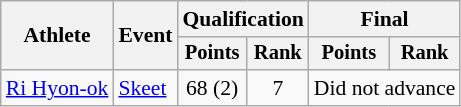<table class="wikitable" style="font-size:90%">
<tr>
<th rowspan="2">Athlete</th>
<th rowspan="2">Event</th>
<th colspan=2>Qualification</th>
<th colspan=2>Final</th>
</tr>
<tr style="font-size:95%">
<th>Points</th>
<th>Rank</th>
<th>Points</th>
<th>Rank</th>
</tr>
<tr align=center>
<td align=left><a href='#'>Ri Hyon-ok</a></td>
<td align=left><a href='#'>Skeet</a></td>
<td>68 (2)</td>
<td>7</td>
<td colspan=2>Did not advance</td>
</tr>
</table>
